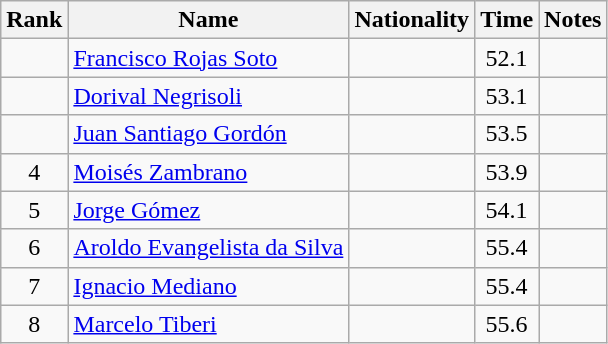<table class="wikitable sortable" style="text-align:center">
<tr>
<th>Rank</th>
<th>Name</th>
<th>Nationality</th>
<th>Time</th>
<th>Notes</th>
</tr>
<tr>
<td></td>
<td align=left><a href='#'>Francisco Rojas Soto</a></td>
<td align=left></td>
<td>52.1</td>
<td></td>
</tr>
<tr>
<td></td>
<td align=left><a href='#'>Dorival Negrisoli</a></td>
<td align=left></td>
<td>53.1</td>
<td></td>
</tr>
<tr>
<td></td>
<td align=left><a href='#'>Juan Santiago Gordón</a></td>
<td align=left></td>
<td>53.5</td>
<td></td>
</tr>
<tr>
<td>4</td>
<td align=left><a href='#'>Moisés Zambrano</a></td>
<td align=left></td>
<td>53.9</td>
<td></td>
</tr>
<tr>
<td>5</td>
<td align=left><a href='#'>Jorge Gómez</a></td>
<td align=left></td>
<td>54.1</td>
<td></td>
</tr>
<tr>
<td>6</td>
<td align=left><a href='#'>Aroldo Evangelista da Silva</a></td>
<td align=left></td>
<td>55.4</td>
<td></td>
</tr>
<tr>
<td>7</td>
<td align=left><a href='#'>Ignacio Mediano</a></td>
<td align=left></td>
<td>55.4</td>
<td></td>
</tr>
<tr>
<td>8</td>
<td align=left><a href='#'>Marcelo Tiberi</a></td>
<td align=left></td>
<td>55.6</td>
<td></td>
</tr>
</table>
